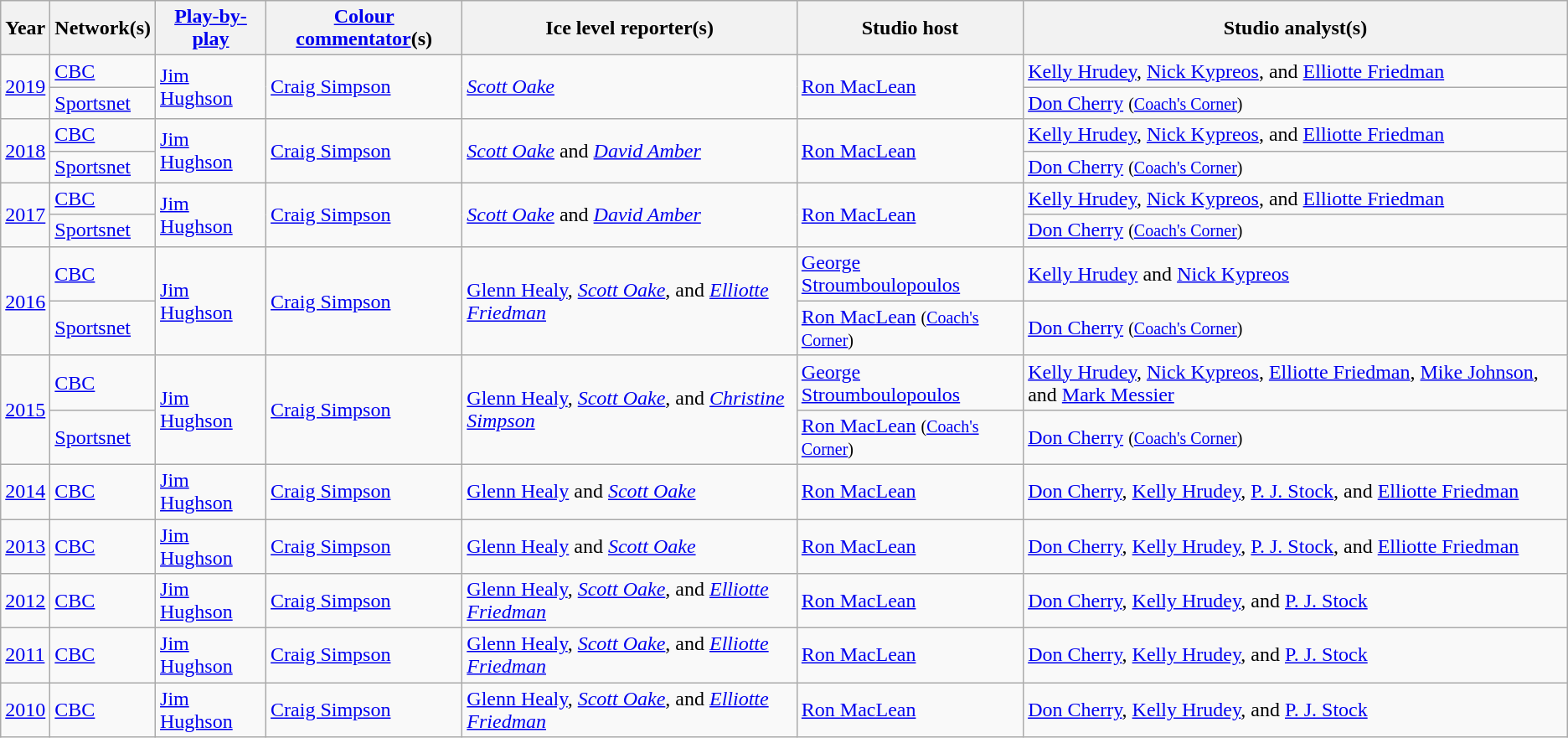<table class="wikitable">
<tr>
<th>Year</th>
<th>Network(s)</th>
<th><a href='#'>Play-by-play</a></th>
<th><a href='#'>Colour commentator</a>(s)</th>
<th>Ice level reporter(s)</th>
<th>Studio host</th>
<th>Studio analyst(s)</th>
</tr>
<tr>
<td rowspan="2"><a href='#'>2019</a></td>
<td><a href='#'>CBC</a></td>
<td rowspan="2"><a href='#'>Jim Hughson</a></td>
<td rowspan="2"><a href='#'>Craig Simpson</a></td>
<td rowspan="2"><em><a href='#'>Scott Oake</a></em></td>
<td rowspan="2"><a href='#'>Ron MacLean</a></td>
<td><a href='#'>Kelly Hrudey</a>, <a href='#'>Nick Kypreos</a>, and <a href='#'>Elliotte Friedman</a></td>
</tr>
<tr>
<td><a href='#'>Sportsnet</a></td>
<td><a href='#'>Don Cherry</a> <small>(<a href='#'>Coach's Corner</a>)</small></td>
</tr>
<tr>
<td rowspan="2"><a href='#'>2018</a></td>
<td><a href='#'>CBC</a></td>
<td rowspan="2"><a href='#'>Jim Hughson</a></td>
<td rowspan="2"><a href='#'>Craig Simpson</a></td>
<td rowspan="2"><em><a href='#'>Scott Oake</a></em> and <em><a href='#'>David Amber</a></em></td>
<td rowspan="2"><a href='#'>Ron MacLean</a></td>
<td><a href='#'>Kelly Hrudey</a>, <a href='#'>Nick Kypreos</a>, and <a href='#'>Elliotte Friedman</a></td>
</tr>
<tr>
<td><a href='#'>Sportsnet</a></td>
<td><a href='#'>Don Cherry</a> <small>(<a href='#'>Coach's Corner</a>)</small></td>
</tr>
<tr>
<td rowspan="2"><a href='#'>2017</a></td>
<td><a href='#'>CBC</a></td>
<td rowspan="2"><a href='#'>Jim Hughson</a></td>
<td rowspan="2"><a href='#'>Craig Simpson</a></td>
<td rowspan="2"><em><a href='#'>Scott Oake</a></em> and <em><a href='#'>David Amber</a></em></td>
<td rowspan="2"><a href='#'>Ron MacLean</a></td>
<td><a href='#'>Kelly Hrudey</a>, <a href='#'>Nick Kypreos</a>, and <a href='#'>Elliotte Friedman</a></td>
</tr>
<tr>
<td><a href='#'>Sportsnet</a></td>
<td><a href='#'>Don Cherry</a> <small>(<a href='#'>Coach's Corner</a>)</small></td>
</tr>
<tr>
<td rowspan="2"><a href='#'>2016</a></td>
<td><a href='#'>CBC</a></td>
<td rowspan="2"><a href='#'>Jim Hughson</a></td>
<td rowspan="2"><a href='#'>Craig Simpson</a></td>
<td rowspan="2"><a href='#'>Glenn Healy</a>, <em><a href='#'>Scott Oake</a></em>, and <em><a href='#'>Elliotte Friedman</a></em></td>
<td><a href='#'>George Stroumboulopoulos</a></td>
<td><a href='#'>Kelly Hrudey</a> and <a href='#'>Nick Kypreos</a></td>
</tr>
<tr>
<td><a href='#'>Sportsnet</a></td>
<td><a href='#'>Ron MacLean</a> <small>(<a href='#'>Coach's Corner</a>)</small></td>
<td><a href='#'>Don Cherry</a> <small>(<a href='#'>Coach's Corner</a>)</small></td>
</tr>
<tr>
<td rowspan="2"><a href='#'>2015</a></td>
<td><a href='#'>CBC</a></td>
<td rowspan="2"><a href='#'>Jim Hughson</a></td>
<td rowspan="2"><a href='#'>Craig Simpson</a></td>
<td rowspan="2"><a href='#'>Glenn Healy</a>, <em><a href='#'>Scott Oake</a></em>, and <em><a href='#'>Christine Simpson</a></em></td>
<td><a href='#'>George Stroumboulopoulos</a></td>
<td><a href='#'>Kelly Hrudey</a>, <a href='#'>Nick Kypreos</a>, <a href='#'>Elliotte Friedman</a>, <a href='#'>Mike Johnson</a>, and <a href='#'>Mark Messier</a></td>
</tr>
<tr>
<td><a href='#'>Sportsnet</a></td>
<td><a href='#'>Ron MacLean</a> <small>(<a href='#'>Coach's Corner</a>)</small></td>
<td><a href='#'>Don Cherry</a> <small>(<a href='#'>Coach's Corner</a>)</small></td>
</tr>
<tr>
<td><a href='#'>2014</a></td>
<td><a href='#'>CBC</a></td>
<td><a href='#'>Jim Hughson</a></td>
<td><a href='#'>Craig Simpson</a></td>
<td><a href='#'>Glenn Healy</a> and <em><a href='#'>Scott Oake</a></em></td>
<td><a href='#'>Ron MacLean</a></td>
<td><a href='#'>Don Cherry</a>, <a href='#'>Kelly Hrudey</a>, <a href='#'>P. J. Stock</a>, and <a href='#'>Elliotte Friedman</a></td>
</tr>
<tr>
<td><a href='#'>2013</a></td>
<td><a href='#'>CBC</a></td>
<td><a href='#'>Jim Hughson</a></td>
<td><a href='#'>Craig Simpson</a></td>
<td><a href='#'>Glenn Healy</a> and <em><a href='#'>Scott Oake</a></em></td>
<td><a href='#'>Ron MacLean</a></td>
<td><a href='#'>Don Cherry</a>, <a href='#'>Kelly Hrudey</a>, <a href='#'>P. J. Stock</a>, and <a href='#'>Elliotte Friedman</a></td>
</tr>
<tr>
<td><a href='#'>2012</a></td>
<td><a href='#'>CBC</a></td>
<td><a href='#'>Jim Hughson</a></td>
<td><a href='#'>Craig Simpson</a></td>
<td><a href='#'>Glenn Healy</a>, <em><a href='#'>Scott Oake</a></em>, and <em><a href='#'>Elliotte Friedman</a></em></td>
<td><a href='#'>Ron MacLean</a></td>
<td><a href='#'>Don Cherry</a>, <a href='#'>Kelly Hrudey</a>, and <a href='#'>P. J. Stock</a></td>
</tr>
<tr>
<td><a href='#'>2011</a></td>
<td><a href='#'>CBC</a></td>
<td><a href='#'>Jim Hughson</a></td>
<td><a href='#'>Craig Simpson</a></td>
<td><a href='#'>Glenn Healy</a>, <em><a href='#'>Scott Oake</a></em>, and <em><a href='#'>Elliotte Friedman</a></em></td>
<td><a href='#'>Ron MacLean</a></td>
<td><a href='#'>Don Cherry</a>, <a href='#'>Kelly Hrudey</a>, and <a href='#'>P. J. Stock</a></td>
</tr>
<tr>
<td><a href='#'>2010</a></td>
<td><a href='#'>CBC</a></td>
<td><a href='#'>Jim Hughson</a></td>
<td><a href='#'>Craig Simpson</a></td>
<td><a href='#'>Glenn Healy</a>, <em><a href='#'>Scott Oake</a></em>, and <em><a href='#'>Elliotte Friedman</a></em></td>
<td><a href='#'>Ron MacLean</a></td>
<td><a href='#'>Don Cherry</a>, <a href='#'>Kelly Hrudey</a>, and <a href='#'>P. J. Stock</a></td>
</tr>
</table>
